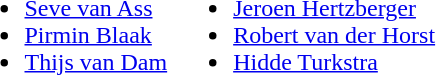<table>
<tr style="vertical-align:top">
<td><br><ul><li><a href='#'>Seve van Ass</a></li><li><a href='#'>Pirmin Blaak</a></li><li><a href='#'>Thijs van Dam</a></li></ul></td>
<td><br><ul><li><a href='#'>Jeroen Hertzberger</a></li><li><a href='#'>Robert van der Horst</a></li><li><a href='#'>Hidde Turkstra</a></li></ul></td>
</tr>
</table>
